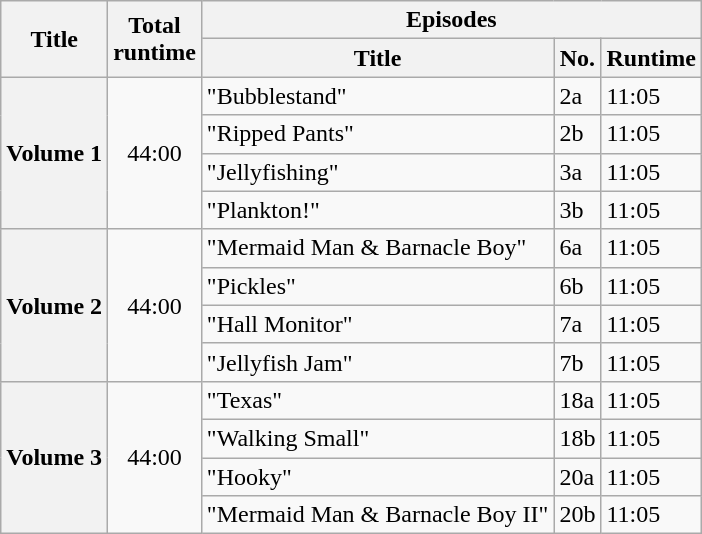<table class="wikitable">
<tr>
<th rowspan="2">Title</th>
<th rowspan="2">Total<br>runtime</th>
<th colspan="3">Episodes</th>
</tr>
<tr>
<th>Title</th>
<th>No.</th>
<th>Runtime</th>
</tr>
<tr>
<th rowspan="4">Volume 1</th>
<td rowspan="4" style="text-align: center;">44:00</td>
<td>"Bubblestand"</td>
<td>2a</td>
<td>11:05</td>
</tr>
<tr>
<td>"Ripped Pants"</td>
<td>2b</td>
<td>11:05</td>
</tr>
<tr>
<td>"Jellyfishing"</td>
<td>3a</td>
<td>11:05</td>
</tr>
<tr>
<td>"Plankton!"</td>
<td>3b</td>
<td>11:05</td>
</tr>
<tr>
<th rowspan="4">Volume 2</th>
<td rowspan="4" style="text-align: center;">44:00</td>
<td>"Mermaid Man & Barnacle Boy"</td>
<td>6a</td>
<td>11:05</td>
</tr>
<tr>
<td>"Pickles"</td>
<td>6b</td>
<td>11:05</td>
</tr>
<tr>
<td>"Hall Monitor"</td>
<td>7a</td>
<td>11:05</td>
</tr>
<tr>
<td>"Jellyfish Jam"</td>
<td>7b</td>
<td>11:05</td>
</tr>
<tr>
<th rowspan="4">Volume 3</th>
<td rowspan="4" style="text-align: center;">44:00</td>
<td>"Texas"</td>
<td>18a</td>
<td>11:05</td>
</tr>
<tr>
<td>"Walking Small"</td>
<td>18b</td>
<td>11:05</td>
</tr>
<tr>
<td>"Hooky"</td>
<td>20a</td>
<td>11:05</td>
</tr>
<tr>
<td>"Mermaid Man & Barnacle Boy II"</td>
<td>20b</td>
<td>11:05</td>
</tr>
</table>
